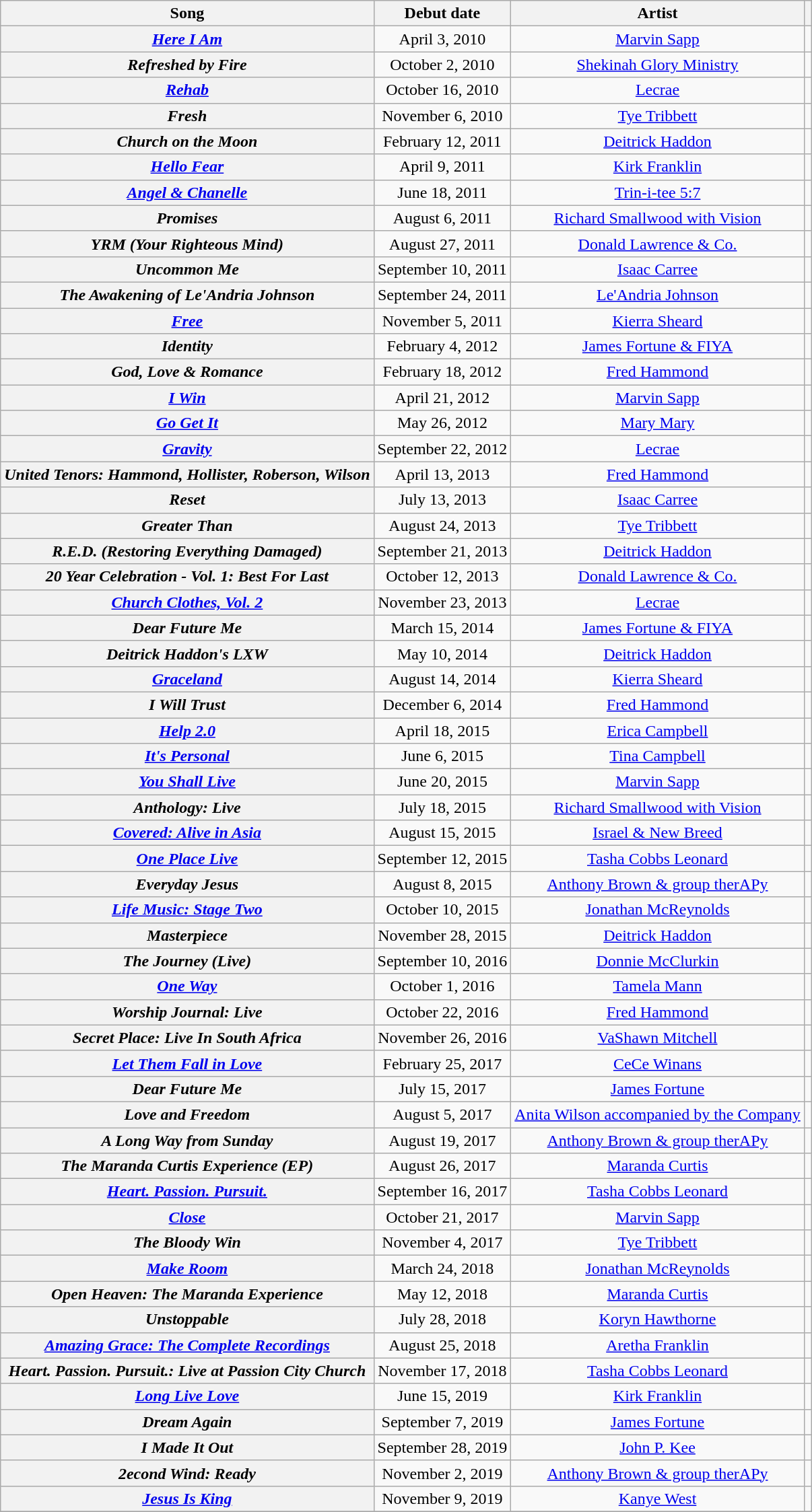<table class="wikitable sortable plainrowheaders" style="text-align:center;" border="1";">
<tr>
<th scope=col>Song</th>
<th scope=col>Debut date</th>
<th scope=col>Artist</th>
<th scope=col class="unsortable"></th>
</tr>
<tr>
<th scope="row"><em><a href='#'>Here I Am</a></em></th>
<td>April 3, 2010</td>
<td><a href='#'>Marvin Sapp</a></td>
<td></td>
</tr>
<tr>
<th scope="row"><em>Refreshed by Fire</em></th>
<td>October 2, 2010</td>
<td><a href='#'>Shekinah Glory Ministry</a></td>
<td></td>
</tr>
<tr>
<th scope="row"><em><a href='#'>Rehab</a></em></th>
<td>October 16, 2010</td>
<td><a href='#'>Lecrae</a></td>
<td></td>
</tr>
<tr>
<th scope="row"><em>Fresh</em></th>
<td>November 6, 2010</td>
<td><a href='#'>Tye Tribbett</a></td>
<td></td>
</tr>
<tr>
<th scope="row"><em>Church on the Moon</em></th>
<td>February 12, 2011</td>
<td><a href='#'>Deitrick Haddon</a></td>
<td></td>
</tr>
<tr>
<th scope="row"><em><a href='#'>Hello Fear</a></em></th>
<td>April 9, 2011</td>
<td><a href='#'>Kirk Franklin</a></td>
<td></td>
</tr>
<tr>
<th scope="row"><em><a href='#'>Angel & Chanelle</a></em></th>
<td>June 18, 2011</td>
<td><a href='#'>Trin-i-tee 5:7</a></td>
<td></td>
</tr>
<tr>
<th scope="row"><em>Promises</em></th>
<td>August 6, 2011</td>
<td><a href='#'>Richard Smallwood with Vision</a></td>
<td></td>
</tr>
<tr>
<th scope="row"><em>YRM (Your Righteous Mind)</em></th>
<td>August 27, 2011</td>
<td><a href='#'>Donald Lawrence & Co.</a></td>
<td></td>
</tr>
<tr>
<th scope="row"><em>Uncommon Me</em></th>
<td>September 10, 2011</td>
<td><a href='#'>Isaac Carree</a></td>
<td></td>
</tr>
<tr>
<th scope="row"><em>The Awakening of Le'Andria Johnson</em></th>
<td>September 24, 2011</td>
<td><a href='#'>Le'Andria Johnson</a></td>
<td></td>
</tr>
<tr>
<th scope="row"><em><a href='#'>Free</a></em></th>
<td>November 5, 2011</td>
<td><a href='#'>Kierra Sheard</a></td>
<td></td>
</tr>
<tr>
<th scope="row"><em>Identity</em></th>
<td>February 4, 2012</td>
<td><a href='#'>James Fortune & FIYA</a></td>
<td></td>
</tr>
<tr>
<th scope="row"><em>God, Love & Romance</em></th>
<td>February 18, 2012</td>
<td><a href='#'>Fred Hammond</a></td>
<td></td>
</tr>
<tr>
<th scope="row"><em><a href='#'>I Win</a></em></th>
<td>April 21, 2012</td>
<td><a href='#'>Marvin Sapp</a></td>
<td></td>
</tr>
<tr>
<th scope="row"><em><a href='#'>Go Get It</a></em></th>
<td>May 26, 2012</td>
<td><a href='#'>Mary Mary</a></td>
<td></td>
</tr>
<tr>
<th scope="row"><em><a href='#'>Gravity</a></em></th>
<td>September 22, 2012</td>
<td><a href='#'>Lecrae</a></td>
<td></td>
</tr>
<tr>
<th scope="row"><em>United Tenors: Hammond, Hollister, Roberson, Wilson</em></th>
<td>April 13, 2013</td>
<td><a href='#'>Fred Hammond</a></td>
<td></td>
</tr>
<tr>
<th scope="row"><em>Reset</em></th>
<td>July 13, 2013</td>
<td><a href='#'>Isaac Carree</a></td>
<td></td>
</tr>
<tr>
<th scope="row"><em>Greater Than</em></th>
<td>August 24, 2013</td>
<td><a href='#'>Tye Tribbett</a></td>
<td></td>
</tr>
<tr>
<th scope="row"><em>R.E.D. (Restoring Everything Damaged)</em></th>
<td>September 21, 2013</td>
<td><a href='#'>Deitrick Haddon</a></td>
<td></td>
</tr>
<tr>
<th scope="row"><em>20 Year Celebration - Vol. 1: Best For Last</em></th>
<td>October 12, 2013</td>
<td><a href='#'>Donald Lawrence & Co.</a></td>
<td></td>
</tr>
<tr>
<th scope="row"><em><a href='#'>Church Clothes, Vol. 2</a></em></th>
<td>November 23, 2013</td>
<td><a href='#'>Lecrae</a></td>
<td></td>
</tr>
<tr>
<th scope="row"><em>Dear Future Me</em></th>
<td>March 15, 2014</td>
<td><a href='#'>James Fortune & FIYA</a></td>
<td></td>
</tr>
<tr>
<th scope="row"><em>Deitrick Haddon's LXW</em></th>
<td>May 10, 2014</td>
<td><a href='#'>Deitrick Haddon</a></td>
<td></td>
</tr>
<tr>
<th scope="row"><em><a href='#'>Graceland</a></em></th>
<td>August 14, 2014</td>
<td><a href='#'>Kierra Sheard</a></td>
<td></td>
</tr>
<tr>
<th scope="row"><em>I Will Trust</em></th>
<td>December 6, 2014</td>
<td><a href='#'>Fred Hammond</a></td>
<td></td>
</tr>
<tr>
<th scope="row"><em><a href='#'>Help 2.0</a></em></th>
<td>April 18, 2015</td>
<td><a href='#'>Erica Campbell</a></td>
<td></td>
</tr>
<tr>
<th scope="row"><em><a href='#'>It's Personal</a></em></th>
<td>June 6, 2015</td>
<td><a href='#'>Tina Campbell</a></td>
<td></td>
</tr>
<tr>
<th scope="row"><em><a href='#'>You Shall Live</a></em></th>
<td>June 20, 2015</td>
<td><a href='#'>Marvin Sapp</a></td>
<td></td>
</tr>
<tr>
<th scope="row"><em>Anthology: Live</em></th>
<td>July 18, 2015</td>
<td><a href='#'>Richard Smallwood with Vision</a></td>
<td></td>
</tr>
<tr>
<th scope="row"><em><a href='#'>Covered: Alive in Asia</a></em></th>
<td>August 15, 2015</td>
<td><a href='#'>Israel & New Breed</a></td>
<td></td>
</tr>
<tr>
<th scope="row"><em><a href='#'>One Place Live</a></em></th>
<td>September 12, 2015</td>
<td><a href='#'>Tasha Cobbs Leonard</a></td>
<td></td>
</tr>
<tr>
<th scope="row"><em>Everyday Jesus</em></th>
<td>August 8, 2015</td>
<td><a href='#'>Anthony Brown & group therAPy</a></td>
<td></td>
</tr>
<tr>
<th scope="row"><em><a href='#'>Life Music: Stage Two</a></em></th>
<td>October 10, 2015</td>
<td><a href='#'>Jonathan McReynolds</a></td>
<td></td>
</tr>
<tr>
<th scope="row"><em>Masterpiece</em></th>
<td>November 28, 2015</td>
<td><a href='#'>Deitrick Haddon</a></td>
<td></td>
</tr>
<tr>
<th scope="row"><em>The Journey (Live)</em></th>
<td>September 10, 2016</td>
<td><a href='#'>Donnie McClurkin</a></td>
<td></td>
</tr>
<tr>
<th scope="row"><em><a href='#'>One Way</a></em></th>
<td>October 1, 2016</td>
<td><a href='#'>Tamela Mann</a></td>
<td></td>
</tr>
<tr>
<th scope="row"><em>Worship Journal: Live</em></th>
<td>October 22, 2016</td>
<td><a href='#'>Fred Hammond</a></td>
<td></td>
</tr>
<tr>
<th scope="row"><em>Secret Place: Live In South Africa</em></th>
<td>November 26, 2016</td>
<td><a href='#'>VaShawn Mitchell</a></td>
<td></td>
</tr>
<tr>
<th scope="row"><em><a href='#'>Let Them Fall in Love</a></em></th>
<td>February 25, 2017</td>
<td><a href='#'>CeCe Winans</a></td>
<td></td>
</tr>
<tr>
<th scope="row"><em>Dear Future Me</em></th>
<td>July 15, 2017</td>
<td><a href='#'>James Fortune</a></td>
<td></td>
</tr>
<tr>
<th scope="row"><em>Love and Freedom</em></th>
<td>August 5, 2017</td>
<td><a href='#'>Anita Wilson accompanied by the Company</a></td>
<td></td>
</tr>
<tr>
<th scope="row"><em>A Long Way from Sunday</em></th>
<td>August 19, 2017</td>
<td><a href='#'>Anthony Brown & group therAPy</a></td>
<td></td>
</tr>
<tr>
<th scope="row"><em>The Maranda Curtis Experience (EP)</em></th>
<td>August 26, 2017</td>
<td><a href='#'>Maranda Curtis</a></td>
<td></td>
</tr>
<tr>
<th scope="row"><em><a href='#'>Heart. Passion. Pursuit.</a></em></th>
<td>September 16, 2017</td>
<td><a href='#'>Tasha Cobbs Leonard</a></td>
<td></td>
</tr>
<tr>
<th scope="row"><em><a href='#'>Close</a></em></th>
<td>October 21, 2017</td>
<td><a href='#'>Marvin Sapp</a></td>
<td></td>
</tr>
<tr>
<th scope="row"><em>The Bloody Win</em></th>
<td>November 4, 2017</td>
<td><a href='#'>Tye Tribbett</a></td>
<td></td>
</tr>
<tr>
<th scope="row"><em><a href='#'>Make Room</a></em></th>
<td>March 24, 2018</td>
<td><a href='#'>Jonathan McReynolds</a></td>
<td></td>
</tr>
<tr>
<th scope="row"><em>Open Heaven: The Maranda Experience</em></th>
<td>May 12, 2018</td>
<td><a href='#'>Maranda Curtis</a></td>
<td></td>
</tr>
<tr>
<th scope="row"><em>Unstoppable</em></th>
<td>July 28, 2018</td>
<td><a href='#'>Koryn Hawthorne</a></td>
<td></td>
</tr>
<tr>
<th scope="row"><em><a href='#'>Amazing Grace: The Complete Recordings</a></em></th>
<td>August 25, 2018</td>
<td><a href='#'>Aretha Franklin</a></td>
<td></td>
</tr>
<tr>
<th scope="row"><em>Heart. Passion. Pursuit.: Live at Passion City Church</em></th>
<td>November 17, 2018</td>
<td><a href='#'>Tasha Cobbs Leonard</a></td>
<td></td>
</tr>
<tr>
<th scope="row"><em><a href='#'>Long Live Love</a></em></th>
<td>June 15, 2019</td>
<td><a href='#'>Kirk Franklin</a></td>
<td></td>
</tr>
<tr>
<th scope="row"><em>Dream Again</em></th>
<td>September 7, 2019</td>
<td><a href='#'>James Fortune</a></td>
<td></td>
</tr>
<tr>
<th scope="row"><em>I Made It Out</em></th>
<td>September 28, 2019</td>
<td><a href='#'>John P. Kee</a></td>
<td></td>
</tr>
<tr>
<th scope="row"><em>2econd Wind: Ready</em></th>
<td>November 2, 2019</td>
<td><a href='#'>Anthony Brown & group therAPy</a></td>
<td></td>
</tr>
<tr>
<th scope="row"><em><a href='#'>Jesus Is King</a></em></th>
<td>November 9, 2019</td>
<td><a href='#'>Kanye West</a></td>
<td></td>
</tr>
<tr>
</tr>
</table>
